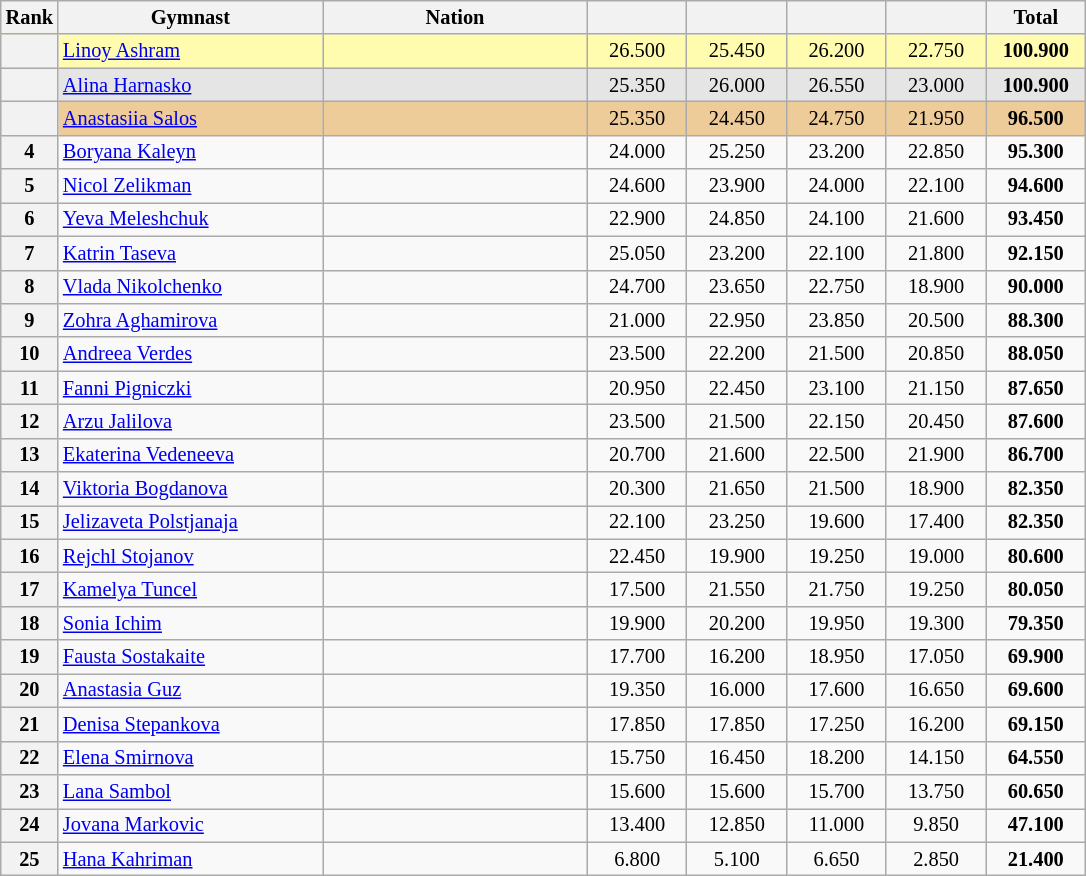<table class="wikitable sortable" style="text-align:center; font-size:85%">
<tr>
<th scope="col" style="width:20px;">Rank</th>
<th scope="col" style="width:170px;" !>Gymnast</th>
<th scope="col" style="width:170px;" !>Nation</th>
<th scope="col" style="width:60px;" !></th>
<th scope="col" style="width:60px;" !></th>
<th scope="col" style="width:60px;" !></th>
<th scope="col" style="width:60px;" !></th>
<th scope="col" style="width:60px;" !>Total</th>
</tr>
<tr bgcolor="fffcaf">
<th scope="row"></th>
<td align="left"><a href='#'>Linoy Ashram</a></td>
<td style="text-align:left;"></td>
<td>26.500</td>
<td>25.450</td>
<td>26.200</td>
<td>22.750</td>
<td><strong>100.900</strong></td>
</tr>
<tr bgcolor="e5e5e5">
<th scope="row"></th>
<td align="left"><a href='#'>Alina Harnasko</a></td>
<td style="text-align:left;"></td>
<td>25.350</td>
<td>26.000</td>
<td>26.550</td>
<td>23.000</td>
<td><strong>100.900</strong></td>
</tr>
<tr bgcolor="eecc99">
<th scope="row"></th>
<td align="left"><a href='#'>Anastasiia Salos</a></td>
<td style="text-align:left;"></td>
<td>25.350</td>
<td>24.450</td>
<td>24.750</td>
<td>21.950</td>
<td><strong>96.500</strong></td>
</tr>
<tr>
<th scope="row">4</th>
<td align="left"><a href='#'>Boryana Kaleyn</a></td>
<td style="text-align:left;"></td>
<td>24.000</td>
<td>25.250</td>
<td>23.200</td>
<td>22.850</td>
<td><strong>95.300</strong></td>
</tr>
<tr>
<th scope="row">5</th>
<td align="left"><a href='#'>Nicol Zelikman</a></td>
<td style="text-align:left;"></td>
<td>24.600</td>
<td>23.900</td>
<td>24.000</td>
<td>22.100</td>
<td><strong>94.600</strong></td>
</tr>
<tr>
<th scope="row">6</th>
<td align="left"><a href='#'>Yeva Meleshchuk</a></td>
<td style="text-align:left;"></td>
<td>22.900</td>
<td>24.850</td>
<td>24.100</td>
<td>21.600</td>
<td><strong>93.450</strong></td>
</tr>
<tr>
<th scope="row">7</th>
<td align="left"><a href='#'>Katrin Taseva</a></td>
<td style="text-align:left;"></td>
<td>25.050</td>
<td>23.200</td>
<td>22.100</td>
<td>21.800</td>
<td><strong>92.150</strong></td>
</tr>
<tr>
<th scope="row">8</th>
<td align="left"><a href='#'>Vlada Nikolchenko</a></td>
<td style="text-align:left;"></td>
<td>24.700</td>
<td>23.650</td>
<td>22.750</td>
<td>18.900</td>
<td><strong>90.000</strong></td>
</tr>
<tr>
<th scope="row">9</th>
<td align="left"><a href='#'>Zohra Aghamirova</a></td>
<td style="text-align:left;"></td>
<td>21.000</td>
<td>22.950</td>
<td>23.850</td>
<td>20.500</td>
<td><strong>88.300</strong></td>
</tr>
<tr>
<th scope="row">10</th>
<td align="left"><a href='#'>Andreea Verdes</a></td>
<td style="text-align:left;"></td>
<td>23.500</td>
<td>22.200</td>
<td>21.500</td>
<td>20.850</td>
<td><strong>88.050</strong></td>
</tr>
<tr>
<th scope="row">11</th>
<td align="left"><a href='#'>Fanni Pigniczki</a></td>
<td style="text-align:left;"></td>
<td>20.950</td>
<td>22.450</td>
<td>23.100</td>
<td>21.150</td>
<td><strong>87.650</strong></td>
</tr>
<tr>
<th scope="row">12</th>
<td align="left"><a href='#'>Arzu Jalilova</a></td>
<td style="text-align:left;"></td>
<td>23.500</td>
<td>21.500</td>
<td>22.150</td>
<td>20.450</td>
<td><strong>87.600</strong></td>
</tr>
<tr>
<th scope="row">13</th>
<td align="left"><a href='#'>Ekaterina Vedeneeva</a></td>
<td style="text-align:left;"></td>
<td>20.700</td>
<td>21.600</td>
<td>22.500</td>
<td>21.900</td>
<td><strong>86.700</strong></td>
</tr>
<tr>
<th scope="row">14</th>
<td align="left"><a href='#'>Viktoria Bogdanova</a></td>
<td style="text-align:left;"></td>
<td>20.300</td>
<td>21.650</td>
<td>21.500</td>
<td>18.900</td>
<td><strong>82.350</strong></td>
</tr>
<tr>
<th scope="row">15</th>
<td align="left"><a href='#'>Jelizaveta Polstjanaja</a></td>
<td style="text-align:left;"></td>
<td>22.100</td>
<td>23.250</td>
<td>19.600</td>
<td>17.400</td>
<td><strong>82.350</strong></td>
</tr>
<tr>
<th scope="row">16</th>
<td align="left"><a href='#'>Rejchl Stojanov</a></td>
<td style="text-align:left;"></td>
<td>22.450</td>
<td>19.900</td>
<td>19.250</td>
<td>19.000</td>
<td><strong>80.600</strong></td>
</tr>
<tr>
<th scope="row">17</th>
<td align="left"><a href='#'>Kamelya Tuncel</a></td>
<td style="text-align:left;"></td>
<td>17.500</td>
<td>21.550</td>
<td>21.750</td>
<td>19.250</td>
<td><strong>80.050</strong></td>
</tr>
<tr>
<th scope="row">18</th>
<td align="left"><a href='#'>Sonia Ichim</a></td>
<td style="text-align:left;"></td>
<td>19.900</td>
<td>20.200</td>
<td>19.950</td>
<td>19.300</td>
<td><strong>79.350</strong></td>
</tr>
<tr>
<th scope="row">19</th>
<td align="left"><a href='#'>Fausta Sostakaite</a></td>
<td style="text-align:left;"></td>
<td>17.700</td>
<td>16.200</td>
<td>18.950</td>
<td>17.050</td>
<td><strong>69.900</strong></td>
</tr>
<tr>
<th scope="row">20</th>
<td align="left"><a href='#'>Anastasia Guz</a></td>
<td style="text-align:left;"></td>
<td>19.350</td>
<td>16.000</td>
<td>17.600</td>
<td>16.650</td>
<td><strong>69.600</strong></td>
</tr>
<tr>
<th scope="row">21</th>
<td align="left"><a href='#'>Denisa Stepankova</a></td>
<td style="text-align:left;"></td>
<td>17.850</td>
<td>17.850</td>
<td>17.250</td>
<td>16.200</td>
<td><strong>69.150</strong></td>
</tr>
<tr>
<th scope="row">22</th>
<td align="left"><a href='#'>Elena Smirnova</a></td>
<td style="text-align:left;"></td>
<td>15.750</td>
<td>16.450</td>
<td>18.200</td>
<td>14.150</td>
<td><strong>64.550</strong></td>
</tr>
<tr>
<th scope="row">23</th>
<td align="left"><a href='#'>Lana Sambol</a></td>
<td style="text-align:left;"></td>
<td>15.600</td>
<td>15.600</td>
<td>15.700</td>
<td>13.750</td>
<td><strong>60.650</strong></td>
</tr>
<tr>
<th scope="row">24</th>
<td align="left"><a href='#'>Jovana Markovic</a></td>
<td style="text-align:left;"></td>
<td>13.400</td>
<td>12.850</td>
<td>11.000</td>
<td>9.850</td>
<td><strong>47.100</strong></td>
</tr>
<tr>
<th scope="row">25</th>
<td align="left"><a href='#'>Hana Kahriman</a></td>
<td style="text-align:left;"></td>
<td>6.800</td>
<td>5.100</td>
<td>6.650</td>
<td>2.850</td>
<td><strong>21.400</strong></td>
</tr>
</table>
